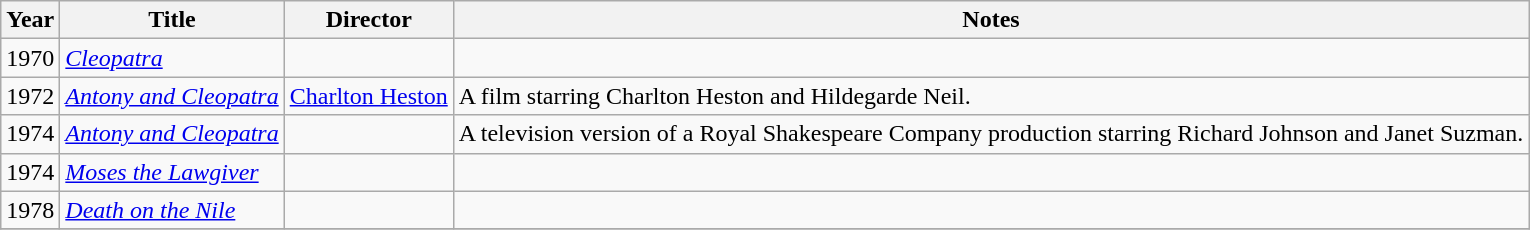<table class="wikitable sortable">
<tr>
<th>Year</th>
<th>Title</th>
<th>Director</th>
<th>Notes</th>
</tr>
<tr>
<td>1970</td>
<td><em><a href='#'>Cleopatra</a></em></td>
<td></td>
<td></td>
</tr>
<tr>
<td>1972</td>
<td><em><a href='#'>Antony and Cleopatra</a></em></td>
<td><a href='#'>Charlton Heston</a></td>
<td>A film starring Charlton Heston and Hildegarde Neil.</td>
</tr>
<tr>
<td>1974</td>
<td><em><a href='#'>Antony and Cleopatra</a></em></td>
<td></td>
<td>A television version of a Royal Shakespeare Company production starring Richard Johnson and Janet Suzman.</td>
</tr>
<tr>
<td>1974</td>
<td><em><a href='#'>Moses the Lawgiver</a></em></td>
<td></td>
<td></td>
</tr>
<tr>
<td>1978</td>
<td><em><a href='#'>Death on the Nile</a></em></td>
<td></td>
<td></td>
</tr>
<tr>
</tr>
</table>
